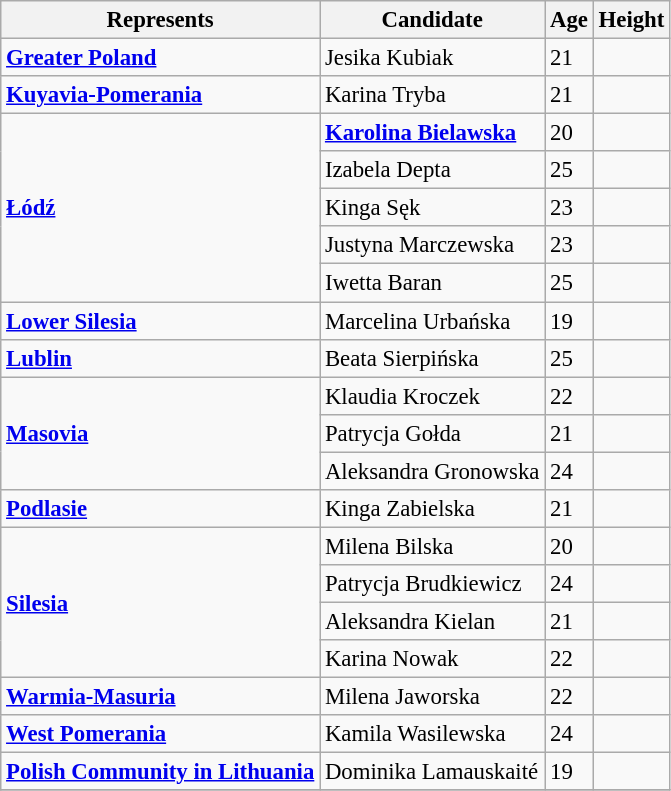<table class="wikitable sortable" style="font-size: 95%;">
<tr>
<th>Represents</th>
<th>Candidate</th>
<th>Age</th>
<th>Height</th>
</tr>
<tr>
<td> <strong><a href='#'>Greater Poland</a></strong></td>
<td>Jesika Kubiak</td>
<td>21</td>
<td></td>
</tr>
<tr>
<td> <strong><a href='#'>Kuyavia-Pomerania</a></strong></td>
<td>Karina Tryba</td>
<td>21</td>
<td></td>
</tr>
<tr>
<td rowspan="5"> <strong><a href='#'>Łódź</a></strong></td>
<td><strong><a href='#'>Karolina Bielawska</a></strong></td>
<td>20</td>
<td></td>
</tr>
<tr>
<td>Izabela Depta</td>
<td>25</td>
<td></td>
</tr>
<tr>
<td>Kinga Sęk</td>
<td>23</td>
<td></td>
</tr>
<tr>
<td>Justyna Marczewska</td>
<td>23</td>
<td></td>
</tr>
<tr>
<td>Iwetta Baran</td>
<td>25</td>
<td></td>
</tr>
<tr>
<td> <strong><a href='#'>Lower Silesia</a></strong></td>
<td>Marcelina Urbańska</td>
<td>19</td>
<td></td>
</tr>
<tr>
<td> <strong><a href='#'>Lublin</a></strong></td>
<td>Beata Sierpińska</td>
<td>25</td>
<td></td>
</tr>
<tr>
<td rowspan="3"> <strong><a href='#'>Masovia</a></strong></td>
<td>Klaudia Kroczek</td>
<td>22</td>
<td></td>
</tr>
<tr>
<td>Patrycja Gołda</td>
<td>21</td>
<td></td>
</tr>
<tr>
<td>Aleksandra Gronowska</td>
<td>24</td>
<td></td>
</tr>
<tr>
<td> <strong><a href='#'>Podlasie</a></strong></td>
<td>Kinga Zabielska</td>
<td>21</td>
<td></td>
</tr>
<tr>
<td rowspan="4"> <strong><a href='#'>Silesia</a></strong></td>
<td>Milena Bilska</td>
<td>20</td>
<td></td>
</tr>
<tr>
<td>Patrycja Brudkiewicz</td>
<td>24</td>
<td></td>
</tr>
<tr>
<td>Aleksandra Kielan</td>
<td>21</td>
<td></td>
</tr>
<tr>
<td>Karina Nowak</td>
<td>22</td>
<td></td>
</tr>
<tr>
<td> <strong><a href='#'>Warmia-Masuria</a></strong></td>
<td>Milena Jaworska</td>
<td>22</td>
<td></td>
</tr>
<tr>
<td> <strong><a href='#'>West Pomerania</a></strong></td>
<td>Kamila Wasilewska</td>
<td>24</td>
<td></td>
</tr>
<tr>
<td> <strong><a href='#'>Polish Community in Lithuania</a></strong></td>
<td>Dominika Lamauskaité</td>
<td>19</td>
<td></td>
</tr>
<tr>
</tr>
</table>
